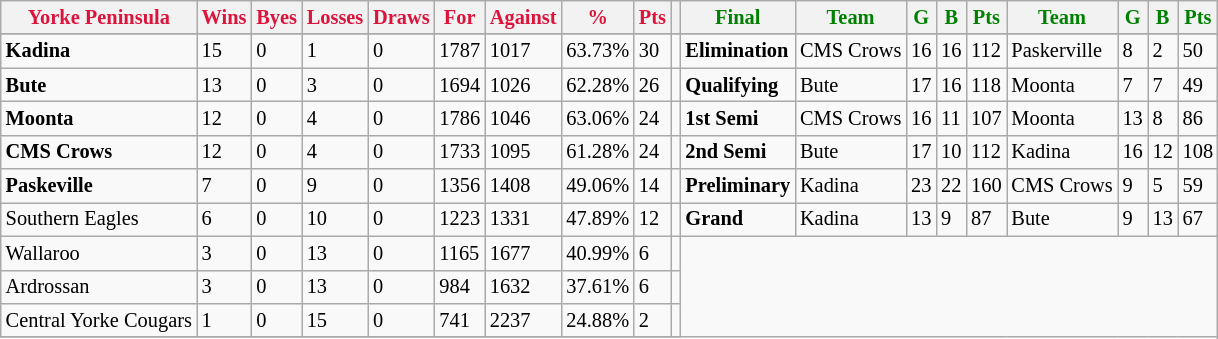<table style="font-size: 85%; text-align: left;" class="wikitable">
<tr>
<th style="color:crimson">Yorke Peninsula</th>
<th style="color:crimson">Wins</th>
<th style="color:crimson">Byes</th>
<th style="color:crimson">Losses</th>
<th style="color:crimson">Draws</th>
<th style="color:crimson">For</th>
<th style="color:crimson">Against</th>
<th style="color:crimson">%</th>
<th style="color:crimson">Pts</th>
<th></th>
<th style="color:green">Final</th>
<th style="color:green">Team</th>
<th style="color:green">G</th>
<th style="color:green">B</th>
<th style="color:green">Pts</th>
<th style="color:green">Team</th>
<th style="color:green">G</th>
<th style="color:green">B</th>
<th style="color:green">Pts</th>
</tr>
<tr>
</tr>
<tr>
</tr>
<tr>
<td><strong>	Kadina	</strong></td>
<td>15</td>
<td>0</td>
<td>1</td>
<td>0</td>
<td>1787</td>
<td>1017</td>
<td>63.73%</td>
<td>30</td>
<td></td>
<td><strong>Elimination</strong></td>
<td>CMS Crows</td>
<td>16</td>
<td>16</td>
<td>112</td>
<td>Paskerville</td>
<td>8</td>
<td>2</td>
<td>50</td>
</tr>
<tr>
<td><strong>	Bute	</strong></td>
<td>13</td>
<td>0</td>
<td>3</td>
<td>0</td>
<td>1694</td>
<td>1026</td>
<td>62.28%</td>
<td>26</td>
<td></td>
<td><strong>Qualifying</strong></td>
<td>Bute</td>
<td>17</td>
<td>16</td>
<td>118</td>
<td>Moonta</td>
<td>7</td>
<td>7</td>
<td>49</td>
</tr>
<tr>
<td><strong>	Moonta	</strong></td>
<td>12</td>
<td>0</td>
<td>4</td>
<td>0</td>
<td>1786</td>
<td>1046</td>
<td>63.06%</td>
<td>24</td>
<td></td>
<td><strong>1st Semi</strong></td>
<td>CMS Crows</td>
<td>16</td>
<td>11</td>
<td>107</td>
<td>Moonta</td>
<td>13</td>
<td>8</td>
<td>86</td>
</tr>
<tr>
<td><strong>	CMS Crows	</strong></td>
<td>12</td>
<td>0</td>
<td>4</td>
<td>0</td>
<td>1733</td>
<td>1095</td>
<td>61.28%</td>
<td>24</td>
<td></td>
<td><strong>2nd Semi</strong></td>
<td>Bute</td>
<td>17</td>
<td>10</td>
<td>112</td>
<td>Kadina</td>
<td>16</td>
<td>12</td>
<td>108</td>
</tr>
<tr>
<td><strong>	Paskeville	</strong></td>
<td>7</td>
<td>0</td>
<td>9</td>
<td>0</td>
<td>1356</td>
<td>1408</td>
<td>49.06%</td>
<td>14</td>
<td></td>
<td><strong>Preliminary</strong></td>
<td>Kadina</td>
<td>23</td>
<td>22</td>
<td>160</td>
<td>CMS Crows</td>
<td>9</td>
<td>5</td>
<td>59</td>
</tr>
<tr>
<td>Southern Eagles</td>
<td>6</td>
<td>0</td>
<td>10</td>
<td>0</td>
<td>1223</td>
<td>1331</td>
<td>47.89%</td>
<td>12</td>
<td></td>
<td><strong>Grand</strong></td>
<td>Kadina</td>
<td>13</td>
<td>9</td>
<td>87</td>
<td>Bute</td>
<td>9</td>
<td>13</td>
<td>67</td>
</tr>
<tr>
<td>Wallaroo</td>
<td>3</td>
<td>0</td>
<td>13</td>
<td>0</td>
<td>1165</td>
<td>1677</td>
<td>40.99%</td>
<td>6</td>
<td></td>
</tr>
<tr>
<td>Ardrossan</td>
<td>3</td>
<td>0</td>
<td>13</td>
<td>0</td>
<td>984</td>
<td>1632</td>
<td>37.61%</td>
<td>6</td>
<td></td>
</tr>
<tr>
<td>Central Yorke Cougars</td>
<td>1</td>
<td>0</td>
<td>15</td>
<td>0</td>
<td>741</td>
<td>2237</td>
<td>24.88%</td>
<td>2</td>
<td></td>
</tr>
<tr>
</tr>
</table>
